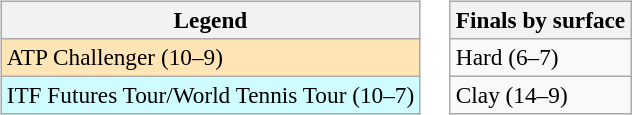<table>
<tr valign=top>
<td><br><table class=wikitable style=font-size:97%>
<tr>
<th>Legend</th>
</tr>
<tr bgcolor=moccasin>
<td>ATP Challenger (10–9)</td>
</tr>
<tr bgcolor=cffcff>
<td>ITF Futures Tour/World Tennis Tour (10–7)</td>
</tr>
</table>
</td>
<td><br><table class=wikitable style=font-size:97%>
<tr>
<th>Finals by surface</th>
</tr>
<tr>
<td>Hard (6–7)</td>
</tr>
<tr>
<td>Clay (14–9)</td>
</tr>
</table>
</td>
</tr>
</table>
